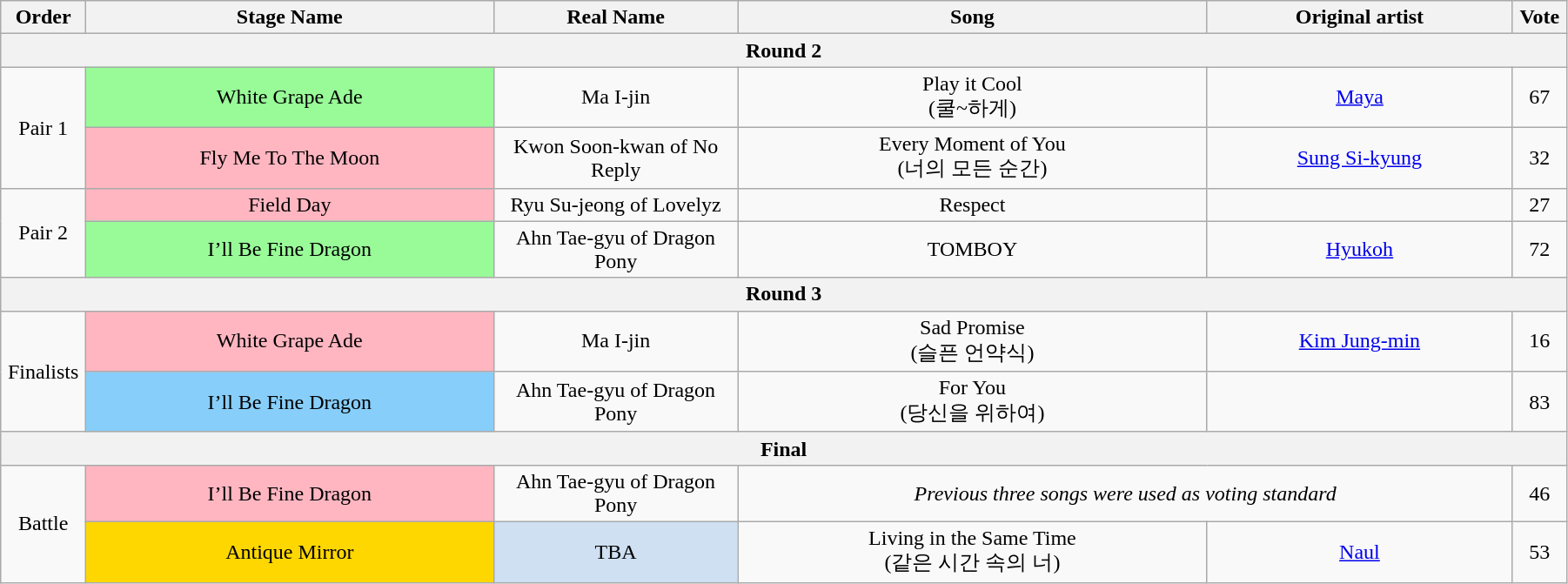<table class="wikitable" style="text-align:center; width:95%;">
<tr>
<th style="width:1%">Order</th>
<th style="width:20%;">Stage Name</th>
<th style="width:12%">Real Name</th>
<th style="width:23%;">Song</th>
<th style="width:15%;">Original artist</th>
<th style="width:1%;">Vote</th>
</tr>
<tr>
<th colspan=6>Round 2</th>
</tr>
<tr>
<td rowspan=2>Pair 1</td>
<td bgcolor="palegreen">White Grape Ade</td>
<td>Ma I-jin</td>
<td>Play it Cool<br>(쿨~하게)</td>
<td><a href='#'>Maya</a></td>
<td>67</td>
</tr>
<tr>
<td bgcolor="lightpink">Fly Me To The Moon</td>
<td>Kwon Soon-kwan of No Reply</td>
<td>Every Moment of You<br>(너의 모든 순간)</td>
<td><a href='#'>Sung Si-kyung</a></td>
<td>32</td>
</tr>
<tr>
<td rowspan=2>Pair 2</td>
<td bgcolor="lightpink">Field Day</td>
<td>Ryu Su-jeong of Lovelyz</td>
<td>Respect</td>
<td></td>
<td>27</td>
</tr>
<tr>
<td bgcolor="palegreen">I’ll Be Fine Dragon</td>
<td>Ahn Tae-gyu of Dragon Pony</td>
<td>TOMBOY</td>
<td><a href='#'>Hyukoh</a></td>
<td>72</td>
</tr>
<tr>
<th colspan=6>Round 3</th>
</tr>
<tr>
<td rowspan=2>Finalists</td>
<td bgcolor="lightpink">White Grape Ade</td>
<td>Ma I-jin</td>
<td>Sad Promise<br>(슬픈 언약식)</td>
<td><a href='#'>Kim Jung-min</a></td>
<td>16</td>
</tr>
<tr>
<td bgcolor="lightskyblue">I’ll Be Fine Dragon</td>
<td>Ahn Tae-gyu of Dragon Pony</td>
<td>For You<br>(당신을 위하여)</td>
<td></td>
<td>83</td>
</tr>
<tr>
<th colspan=6>Final</th>
</tr>
<tr>
<td rowspan=2>Battle</td>
<td bgcolor="lightpink">I’ll Be Fine Dragon</td>
<td>Ahn Tae-gyu of Dragon Pony</td>
<td colspan=2><em>Previous three songs were used as voting standard</em></td>
<td>46</td>
</tr>
<tr>
<td bgcolor="gold">Antique Mirror</td>
<td bgcolor="#CEE0F2">TBA</td>
<td>Living in the Same Time<br>(같은 시간 속의 너)</td>
<td><a href='#'>Naul</a></td>
<td>53</td>
</tr>
</table>
